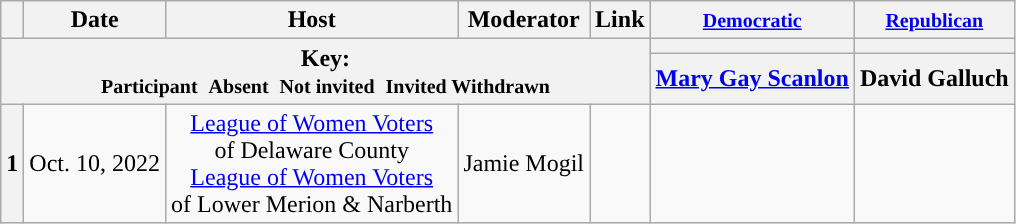<table class="wikitable" style="text-align:center;">
<tr>
<th scope="col"></th>
<th scope="col">Date</th>
<th scope="col">Host</th>
<th scope="col">Moderator</th>
<th scope="col">Link</th>
<th scope="col"><small><a href='#'>Democratic</a></small></th>
<th scope="col"><small><a href='#'>Republican</a></small></th>
</tr>
<tr>
<th colspan="5" rowspan="2">Key:<br> <small>Participant </small>  <small>Absent </small>  <small>Not invited </small>  <small>Invited  Withdrawn</small></th>
<th scope="col" style="background:"></th>
<th scope="col" style="background:"></th>
</tr>
<tr>
<th scope="col"><a href='#'>Mary Gay Scanlon</a></th>
<th scope="col">David Galluch</th>
</tr>
<tr>
<th>1</th>
<td style="white-space:nowrap;">Oct. 10, 2022</td>
<td style="white-space:nowrap;"><a href='#'>League of Women Voters</a><br> of Delaware County<br><a href='#'>League of Women Voters</a><br> of Lower Merion & Narberth</td>
<td style="white-space:nowrap;">Jamie Mogil</td>
<td style="white-space:nowrap;"></td>
<td></td>
<td></td>
</tr>
</table>
